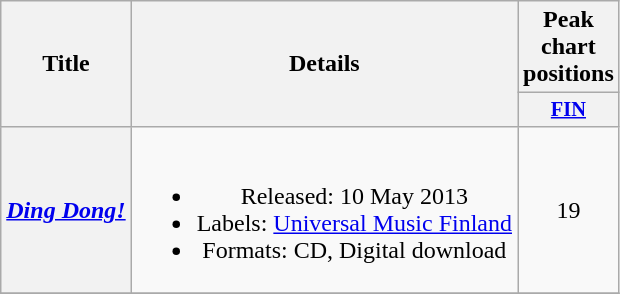<table class="wikitable plainrowheaders" style="text-align:center;">
<tr>
<th scope="col" rowspan="2">Title</th>
<th scope="col" rowspan="2">Details</th>
<th scope="col" colspan="1">Peak chart positions</th>
</tr>
<tr>
<th scope="col" style="width:3em;font-size:85%;"><a href='#'>FIN</a><br></th>
</tr>
<tr>
<th scope="row"><em><a href='#'>Ding Dong!</a></em></th>
<td><br><ul><li>Released: 10 May 2013</li><li>Labels: <a href='#'>Universal Music Finland</a></li><li>Formats: CD, Digital download</li></ul></td>
<td>19</td>
</tr>
<tr>
</tr>
</table>
